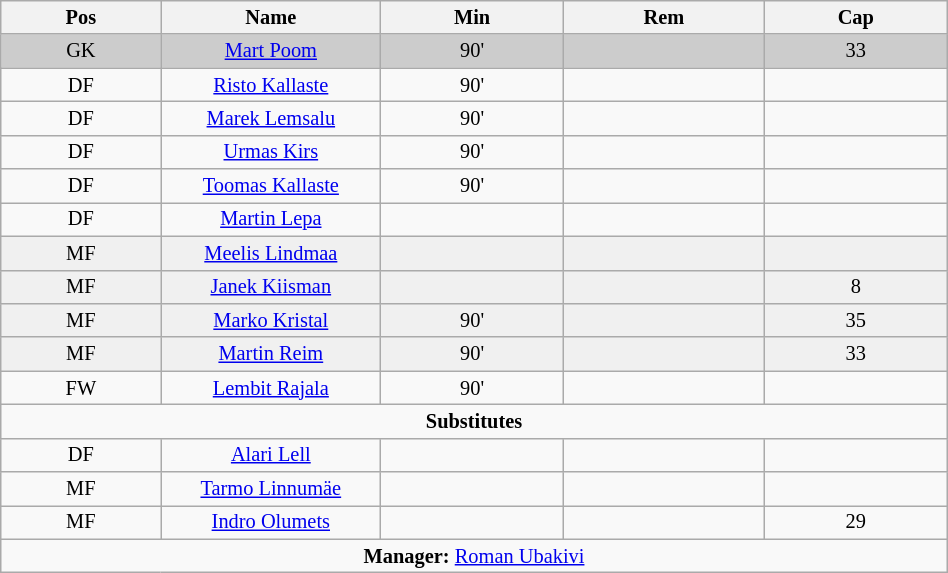<table class="wikitable collapsible collapsed" align="center" style="font-size:85%; text-align:center;" width="50%">
<tr>
<th>Pos</th>
<th width=140>Name</th>
<th>Min</th>
<th>Rem</th>
<th>Cap</th>
</tr>
<tr bgcolor="cccccc">
<td>GK</td>
<td><a href='#'>Mart Poom</a></td>
<td>90'</td>
<td></td>
<td>33</td>
</tr>
<tr>
<td>DF</td>
<td><a href='#'>Risto Kallaste</a></td>
<td>90'</td>
<td></td>
<td></td>
</tr>
<tr>
<td>DF</td>
<td><a href='#'>Marek Lemsalu</a></td>
<td>90'</td>
<td></td>
<td></td>
</tr>
<tr>
<td>DF</td>
<td><a href='#'>Urmas Kirs</a></td>
<td>90'</td>
<td></td>
<td></td>
</tr>
<tr>
<td>DF</td>
<td><a href='#'>Toomas Kallaste</a></td>
<td>90'</td>
<td></td>
<td></td>
</tr>
<tr>
<td>DF</td>
<td><a href='#'>Martin Lepa</a></td>
<td></td>
<td></td>
<td></td>
</tr>
<tr bgcolor="#F0F0F0">
<td>MF</td>
<td><a href='#'>Meelis Lindmaa</a></td>
<td></td>
<td></td>
<td></td>
</tr>
<tr bgcolor="#F0F0F0">
<td>MF</td>
<td><a href='#'>Janek Kiisman</a></td>
<td></td>
<td></td>
<td>8</td>
</tr>
<tr bgcolor="#F0F0F0">
<td>MF</td>
<td><a href='#'>Marko Kristal</a></td>
<td>90'</td>
<td></td>
<td>35</td>
</tr>
<tr bgcolor="#F0F0F0">
<td>MF</td>
<td><a href='#'>Martin Reim</a></td>
<td>90'</td>
<td></td>
<td>33</td>
</tr>
<tr>
<td>FW</td>
<td><a href='#'>Lembit Rajala</a></td>
<td>90'</td>
<td></td>
<td></td>
</tr>
<tr>
<td colspan=5 align=center><strong>Substitutes</strong></td>
</tr>
<tr>
<td>DF</td>
<td><a href='#'>Alari Lell</a></td>
<td></td>
<td></td>
<td></td>
</tr>
<tr>
<td>MF</td>
<td><a href='#'>Tarmo Linnumäe</a></td>
<td></td>
<td></td>
<td></td>
</tr>
<tr>
<td>MF</td>
<td><a href='#'>Indro Olumets</a></td>
<td></td>
<td></td>
<td>29</td>
</tr>
<tr>
<td colspan=5 align=center><strong>Manager:</strong>  <a href='#'>Roman Ubakivi</a></td>
</tr>
</table>
